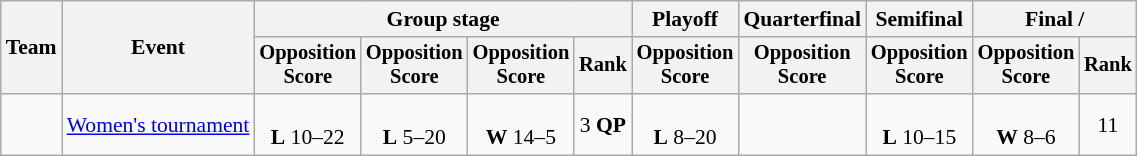<table class="wikitable" style="text-align:center; font-size:90%;">
<tr>
<th rowspan=2>Team</th>
<th rowspan=2>Event</th>
<th colspan=4>Group stage</th>
<th>Playoff</th>
<th>Quarterfinal</th>
<th>Semifinal</th>
<th colspan=2>Final / </th>
</tr>
<tr style=font-size:95%>
<th>Opposition<br>Score</th>
<th>Opposition<br>Score</th>
<th>Opposition<br>Score</th>
<th>Rank</th>
<th>Opposition<br>Score</th>
<th>Opposition<br>Score</th>
<th>Opposition<br>Score</th>
<th>Opposition<br>Score</th>
<th>Rank</th>
</tr>
<tr>
<td align=left></td>
<td align=left><a href='#'>Women's tournament</a></td>
<td><br><strong>L</strong> 10–22</td>
<td><br><strong>L</strong> 5–20</td>
<td><br><strong>W</strong> 14–5</td>
<td>3 <strong>QP</strong></td>
<td><br><strong>L</strong> 8–20</td>
<td></td>
<td><br><strong>L</strong> 10–15</td>
<td><br><strong>W</strong> 8–6</td>
<td>11</td>
</tr>
</table>
